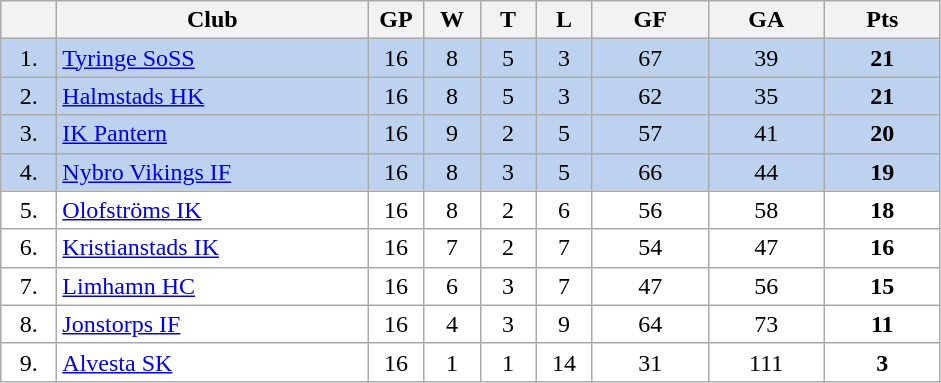<table class="wikitable">
<tr>
<th width="30"></th>
<th width="200">Club</th>
<th width="30">GP</th>
<th width="30">W</th>
<th width="30">T</th>
<th width="30">L</th>
<th width="70">GF</th>
<th width="70">GA</th>
<th width="70">Pts</th>
</tr>
<tr bgcolor="#BCD2EE" align="center">
<td>1.</td>
<td align="left"><a href='#'>Tyringe SoSS</a></td>
<td>16</td>
<td>8</td>
<td>5</td>
<td>3</td>
<td>67</td>
<td>39</td>
<td><strong>21</strong></td>
</tr>
<tr bgcolor="#BCD2EE" align="center">
<td>2.</td>
<td align="left"><a href='#'>Halmstads HK</a></td>
<td>16</td>
<td>8</td>
<td>5</td>
<td>3</td>
<td>62</td>
<td>35</td>
<td><strong>21</strong></td>
</tr>
<tr bgcolor="#BCD2EE" align="center">
<td>3.</td>
<td align="left"><a href='#'>IK Pantern</a></td>
<td>16</td>
<td>9</td>
<td>2</td>
<td>5</td>
<td>57</td>
<td>41</td>
<td><strong>20</strong></td>
</tr>
<tr bgcolor="#BCD2EE" align="center">
<td>4.</td>
<td align="left"><a href='#'>Nybro Vikings IF</a></td>
<td>16</td>
<td>8</td>
<td>3</td>
<td>5</td>
<td>66</td>
<td>44</td>
<td><strong>19</strong></td>
</tr>
<tr bgcolor="#FFFFFF" align="center">
<td>5.</td>
<td align="left"><a href='#'>Olofströms IK</a></td>
<td>16</td>
<td>8</td>
<td>2</td>
<td>6</td>
<td>56</td>
<td>58</td>
<td><strong>18</strong></td>
</tr>
<tr bgcolor="#FFFFFF" align="center">
<td>6.</td>
<td align="left"><a href='#'>Kristianstads IK</a></td>
<td>16</td>
<td>7</td>
<td>2</td>
<td>7</td>
<td>54</td>
<td>47</td>
<td><strong>16</strong></td>
</tr>
<tr bgcolor="#FFFFFF" align="center">
<td>7.</td>
<td align="left"><a href='#'>Limhamn HC</a></td>
<td>16</td>
<td>6</td>
<td>3</td>
<td>7</td>
<td>47</td>
<td>56</td>
<td><strong>15</strong></td>
</tr>
<tr bgcolor="#FFFFFF" align="center">
<td>8.</td>
<td align="left"><a href='#'>Jonstorps IF</a></td>
<td>16</td>
<td>4</td>
<td>3</td>
<td>9</td>
<td>64</td>
<td>73</td>
<td><strong>11</strong></td>
</tr>
<tr bgcolor="#FFFFFF" align="center">
<td>9.</td>
<td align="left"><a href='#'>Alvesta SK</a></td>
<td>16</td>
<td>1</td>
<td>1</td>
<td>14</td>
<td>31</td>
<td>111</td>
<td><strong>3</strong></td>
</tr>
</table>
